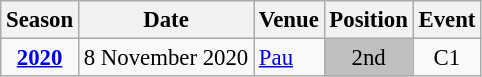<table class="wikitable" style="text-align:center; font-size:95%;">
<tr>
<th>Season</th>
<th>Date</th>
<th>Venue</th>
<th>Position</th>
<th>Event</th>
</tr>
<tr>
<td><strong><a href='#'>2020</a></strong></td>
<td align=right>8 November 2020</td>
<td align=left><a href='#'>Pau</a></td>
<td bgcolor=silver>2nd</td>
<td>C1</td>
</tr>
</table>
